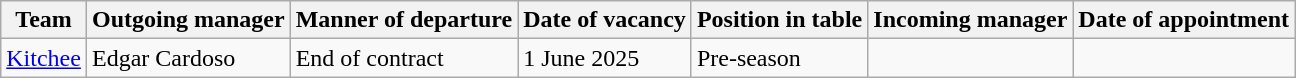<table class="wikitable">
<tr>
<th>Team</th>
<th>Outgoing manager</th>
<th>Manner of departure</th>
<th>Date of vacancy</th>
<th>Position in table</th>
<th>Incoming manager</th>
<th>Date of appointment</th>
</tr>
<tr>
<td><a href='#'>Kitchee</a></td>
<td> Edgar Cardoso</td>
<td>End of contract</td>
<td>1 June 2025</td>
<td>Pre-season</td>
<td></td>
<td></td>
</tr>
</table>
